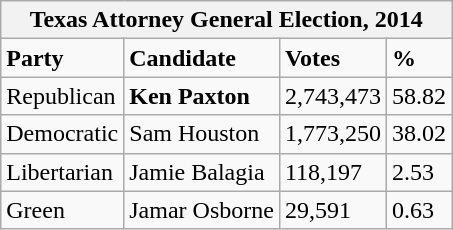<table class="wikitable">
<tr>
<th colspan="4">Texas Attorney General Election, 2014</th>
</tr>
<tr>
<td><strong>Party</strong></td>
<td><strong>Candidate</strong></td>
<td><strong>Votes</strong></td>
<td><strong>%</strong></td>
</tr>
<tr>
<td>Republican</td>
<td><strong>Ken Paxton</strong></td>
<td>2,743,473</td>
<td>58.82</td>
</tr>
<tr>
<td>Democratic</td>
<td>Sam Houston</td>
<td>1,773,250</td>
<td>38.02</td>
</tr>
<tr>
<td>Libertarian</td>
<td>Jamie Balagia</td>
<td>118,197</td>
<td>2.53</td>
</tr>
<tr>
<td>Green</td>
<td>Jamar Osborne</td>
<td>29,591</td>
<td>0.63</td>
</tr>
</table>
